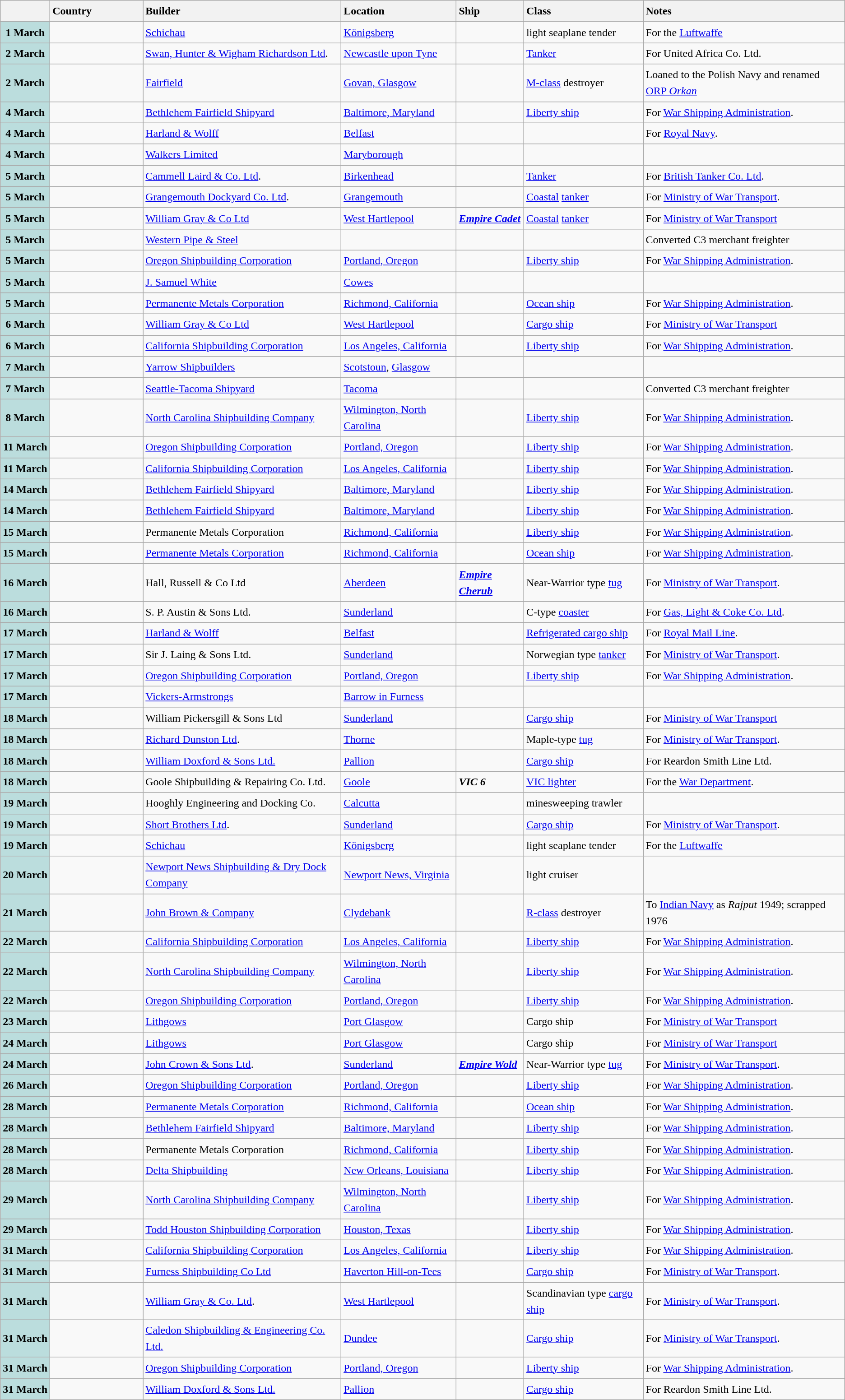<table class="wikitable sortable" style="font-size:1.00em; line-height:1.5em;">
<tr>
<th></th>
<th width="130"  style="text-align: left;">Country</th>
<th style="text-align: left;">Builder</th>
<th style="text-align: left;">Location</th>
<th style="text-align: left;">Ship</th>
<th style="text-align: left;">Class</th>
<th style="text-align: left;">Notes</th>
</tr>
<tr>
<th style="background: #bbdddd;">1 March</th>
<td></td>
<td><a href='#'>Schichau</a></td>
<td><a href='#'>Königsberg</a></td>
<td><strong></strong></td>
<td> light seaplane tender</td>
<td>For the <a href='#'>Luftwaffe</a></td>
</tr>
<tr ---->
<th style="background: #bbdddd;">2 March</th>
<td></td>
<td><a href='#'>Swan, Hunter & Wigham Richardson Ltd</a>.</td>
<td><a href='#'>Newcastle upon Tyne</a></td>
<td><strong></strong></td>
<td><a href='#'>Tanker</a></td>
<td>For United Africa Co. Ltd.</td>
</tr>
<tr>
<th style="background: #bbdddd;">2 March</th>
<td></td>
<td><a href='#'>Fairfield</a></td>
<td><a href='#'>Govan, Glasgow</a></td>
<td><strong></strong></td>
<td><a href='#'>M-class</a> destroyer</td>
<td>Loaned to the Polish Navy and renamed <a href='#'>ORP <em>Orkan</em></a></td>
</tr>
<tr --->
<th style="background: #bbdddd;">4 March</th>
<td></td>
<td><a href='#'>Bethlehem Fairfield Shipyard</a></td>
<td><a href='#'>Baltimore, Maryland</a></td>
<td><strong></strong></td>
<td><a href='#'>Liberty ship</a></td>
<td>For <a href='#'>War Shipping Administration</a>.</td>
</tr>
<tr ---->
<th style="background: #bbdddd;">4 March</th>
<td></td>
<td><a href='#'>Harland & Wolff</a></td>
<td><a href='#'>Belfast</a></td>
<td><strong></strong></td>
<td></td>
<td>For <a href='#'>Royal Navy</a>.</td>
</tr>
<tr>
<th style="background: #bbdddd;">4 March</th>
<td></td>
<td><a href='#'>Walkers Limited</a></td>
<td><a href='#'>Maryborough</a></td>
<td><strong></strong></td>
<td></td>
<td></td>
</tr>
<tr ---->
<th style="background: #bbdddd;">5 March</th>
<td></td>
<td><a href='#'>Cammell Laird & Co. Ltd</a>.</td>
<td><a href='#'>Birkenhead</a></td>
<td><strong></strong></td>
<td><a href='#'>Tanker</a></td>
<td>For <a href='#'>British Tanker Co. Ltd</a>.</td>
</tr>
<tr ---->
<th style="background: #bbdddd;">5 March</th>
<td></td>
<td><a href='#'>Grangemouth Dockyard Co. Ltd</a>.</td>
<td><a href='#'>Grangemouth</a></td>
<td><strong></strong></td>
<td><a href='#'>Coastal</a> <a href='#'>tanker</a></td>
<td>For <a href='#'>Ministry of War Transport</a>.</td>
</tr>
<tr>
<th style="background: #bbdddd;">5 March</th>
<td></td>
<td><a href='#'>William Gray & Co Ltd</a></td>
<td><a href='#'>West Hartlepool</a></td>
<td><strong><a href='#'><em>Empire Cadet</em></a></strong></td>
<td><a href='#'>Coastal</a> <a href='#'>tanker</a></td>
<td>For <a href='#'>Ministry of War Transport</a></td>
</tr>
<tr>
<th style="background: #bbdddd;">5 March</th>
<td></td>
<td><a href='#'>Western Pipe & Steel</a></td>
<td></td>
<td><strong></strong></td>
<td></td>
<td>Converted C3 merchant freighter</td>
</tr>
<tr --->
<th style="background: #bbdddd;">5 March</th>
<td></td>
<td><a href='#'>Oregon Shipbuilding Corporation</a></td>
<td><a href='#'>Portland, Oregon</a></td>
<td><strong></strong></td>
<td><a href='#'>Liberty ship</a></td>
<td>For <a href='#'>War Shipping Administration</a>.</td>
</tr>
<tr>
<th style="background: #bbdddd;">5 March</th>
<td></td>
<td><a href='#'>J. Samuel White</a></td>
<td><a href='#'>Cowes</a></td>
<td><strong></strong></td>
<td></td>
<td></td>
</tr>
<tr --->
<th style="background: #bbdddd;">5 March</th>
<td></td>
<td><a href='#'>Permanente Metals Corporation</a></td>
<td><a href='#'>Richmond, California</a></td>
<td><strong></strong></td>
<td><a href='#'>Ocean ship</a></td>
<td>For <a href='#'>War Shipping Administration</a>.</td>
</tr>
<tr>
<th style="background: #bbdddd;">6 March</th>
<td></td>
<td><a href='#'>William Gray & Co Ltd</a></td>
<td><a href='#'>West Hartlepool</a></td>
<td><strong></strong></td>
<td><a href='#'>Cargo ship</a></td>
<td>For <a href='#'>Ministry of War Transport</a></td>
</tr>
<tr --->
<th style="background: #bbdddd;">6 March</th>
<td></td>
<td><a href='#'>California Shipbuilding Corporation</a></td>
<td><a href='#'>Los Angeles, California</a></td>
<td><strong></strong></td>
<td><a href='#'>Liberty ship</a></td>
<td>For <a href='#'>War Shipping Administration</a>.</td>
</tr>
<tr>
<th style="background: #bbdddd;">7 March</th>
<td></td>
<td><a href='#'>Yarrow Shipbuilders</a></td>
<td><a href='#'>Scotstoun</a>, <a href='#'>Glasgow</a></td>
<td><strong></strong></td>
<td></td>
<td></td>
</tr>
<tr>
<th style="background: #bbdddd;">7 March</th>
<td></td>
<td><a href='#'>Seattle-Tacoma Shipyard</a></td>
<td><a href='#'>Tacoma</a></td>
<td><strong></strong></td>
<td></td>
<td>Converted C3 merchant freighter</td>
</tr>
<tr --->
<th style="background: #bbdddd;">8 March</th>
<td></td>
<td><a href='#'>North Carolina Shipbuilding Company</a></td>
<td><a href='#'>Wilmington, North Carolina</a></td>
<td><strong></strong></td>
<td><a href='#'>Liberty ship</a></td>
<td>For <a href='#'>War Shipping Administration</a>.</td>
</tr>
<tr --->
<th style="background: #bbdddd;">11 March</th>
<td></td>
<td><a href='#'>Oregon Shipbuilding Corporation</a></td>
<td><a href='#'>Portland, Oregon</a></td>
<td><strong></strong></td>
<td><a href='#'>Liberty ship</a></td>
<td>For <a href='#'>War Shipping Administration</a>.</td>
</tr>
<tr --->
<th style="background: #bbdddd;">11 March</th>
<td></td>
<td><a href='#'>California Shipbuilding Corporation</a></td>
<td><a href='#'>Los Angeles, California</a></td>
<td><strong></strong></td>
<td><a href='#'>Liberty ship</a></td>
<td>For <a href='#'>War Shipping Administration</a>.</td>
</tr>
<tr --->
<th style="background: #bbdddd;">14 March</th>
<td></td>
<td><a href='#'>Bethlehem Fairfield Shipyard</a></td>
<td><a href='#'>Baltimore, Maryland</a></td>
<td><strong></strong></td>
<td><a href='#'>Liberty ship</a></td>
<td>For <a href='#'>War Shipping Administration</a>.</td>
</tr>
<tr --->
<th style="background: #bbdddd;">14 March</th>
<td></td>
<td><a href='#'>Bethlehem Fairfield Shipyard</a></td>
<td><a href='#'>Baltimore, Maryland</a></td>
<td><strong></strong></td>
<td><a href='#'>Liberty ship</a></td>
<td>For <a href='#'>War Shipping Administration</a>.</td>
</tr>
<tr --->
<th style="background: #bbdddd;">15 March</th>
<td></td>
<td>Permanente Metals Corporation</td>
<td><a href='#'>Richmond, California</a></td>
<td><strong></strong></td>
<td><a href='#'>Liberty ship</a></td>
<td>For <a href='#'>War Shipping Administration</a>.</td>
</tr>
<tr --->
<th style="background: #bbdddd;">15 March</th>
<td></td>
<td><a href='#'>Permanente Metals Corporation</a></td>
<td><a href='#'>Richmond, California</a></td>
<td><strong></strong></td>
<td><a href='#'>Ocean ship</a></td>
<td>For <a href='#'>War Shipping Administration</a>.</td>
</tr>
<tr>
<th style="background: #bbdddd;">16 March</th>
<td></td>
<td>Hall, Russell & Co Ltd</td>
<td><a href='#'>Aberdeen</a></td>
<td><strong><em><a href='#'>Empire Cherub</a></em></strong></td>
<td>Near-Warrior type <a href='#'>tug</a></td>
<td>For <a href='#'>Ministry of War Transport</a>.</td>
</tr>
<tr ---->
<th style="background: #bbdddd;">16 March</th>
<td></td>
<td>S. P. Austin & Sons Ltd.</td>
<td><a href='#'>Sunderland</a></td>
<td><strong></strong></td>
<td>C-type <a href='#'>coaster</a></td>
<td>For <a href='#'>Gas, Light & Coke Co. Ltd</a>.</td>
</tr>
<tr ---->
<th style="background: #bbdddd;">17 March</th>
<td></td>
<td><a href='#'>Harland & Wolff</a></td>
<td><a href='#'>Belfast</a></td>
<td><strong></strong></td>
<td><a href='#'>Refrigerated cargo ship</a></td>
<td>For <a href='#'>Royal Mail Line</a>.</td>
</tr>
<tr>
<th style="background: #bbdddd;">17 March</th>
<td></td>
<td>Sir J. Laing & Sons Ltd.</td>
<td><a href='#'>Sunderland</a></td>
<td><strong></strong></td>
<td>Norwegian type <a href='#'>tanker</a></td>
<td>For <a href='#'>Ministry of War Transport</a>.</td>
</tr>
<tr --->
<th style="background: #bbdddd;">17 March</th>
<td></td>
<td><a href='#'>Oregon Shipbuilding Corporation</a></td>
<td><a href='#'>Portland, Oregon</a></td>
<td><strong></strong></td>
<td><a href='#'>Liberty ship</a></td>
<td>For <a href='#'>War Shipping Administration</a>.</td>
</tr>
<tr>
<th style="background: #bbdddd;">17 March</th>
<td></td>
<td><a href='#'>Vickers-Armstrongs</a></td>
<td><a href='#'>Barrow in Furness</a></td>
<td><strong></strong></td>
<td></td>
<td></td>
</tr>
<tr>
<th style="background: #bbdddd;">18 March</th>
<td></td>
<td>William Pickersgill & Sons Ltd</td>
<td><a href='#'>Sunderland</a></td>
<td><strong></strong></td>
<td><a href='#'>Cargo ship</a></td>
<td>For <a href='#'>Ministry of War Transport</a></td>
</tr>
<tr ---->
<th style="background: #bbdddd;">18 March</th>
<td></td>
<td><a href='#'>Richard Dunston Ltd</a>.</td>
<td><a href='#'>Thorne</a></td>
<td><strong></strong></td>
<td>Maple-type <a href='#'>tug</a></td>
<td>For <a href='#'>Ministry of War Transport</a>.</td>
</tr>
<tr>
<th style="background: #bbdddd;">18 March</th>
<td></td>
<td><a href='#'>William Doxford & Sons Ltd.</a></td>
<td><a href='#'>Pallion</a></td>
<td><strong></strong></td>
<td><a href='#'>Cargo ship</a></td>
<td>For Reardon Smith Line Ltd.</td>
</tr>
<tr ---->
<th style="background: #bbdddd;">18 March</th>
<td></td>
<td>Goole Shipbuilding & Repairing Co. Ltd.</td>
<td><a href='#'>Goole</a></td>
<td><strong><em>VIC 6</em></strong></td>
<td><a href='#'>VIC lighter</a></td>
<td>For the <a href='#'>War Department</a>.</td>
</tr>
<tr>
<th style="background: #bbdddd;">19 March</th>
<td></td>
<td>Hooghly Engineering and Docking Co.</td>
<td><a href='#'>Calcutta</a></td>
<td><strong></strong></td>
<td> minesweeping trawler</td>
<td></td>
</tr>
<tr ---->
<th style="background: #bbdddd;">19 March</th>
<td></td>
<td><a href='#'>Short Brothers Ltd</a>.</td>
<td><a href='#'>Sunderland</a></td>
<td><strong></strong></td>
<td><a href='#'>Cargo ship</a></td>
<td>For <a href='#'>Ministry of War Transport</a>.</td>
</tr>
<tr>
<th style="background: #bbdddd;">19 March</th>
<td></td>
<td><a href='#'>Schichau</a></td>
<td><a href='#'>Königsberg</a></td>
<td><strong></strong></td>
<td> light seaplane tender</td>
<td>For the <a href='#'>Luftwaffe</a></td>
</tr>
<tr>
<th style="background: #bbdddd;">20 March</th>
<td></td>
<td><a href='#'>Newport News Shipbuilding & Dry Dock Company</a></td>
<td><a href='#'>Newport News, Virginia</a></td>
<td><strong></strong></td>
<td> light cruiser</td>
<td></td>
</tr>
<tr>
<th style="background: #bbdddd;">21 March</th>
<td></td>
<td><a href='#'>John Brown & Company</a></td>
<td><a href='#'>Clydebank</a></td>
<td><strong></strong></td>
<td><a href='#'>R-class</a> destroyer</td>
<td>To <a href='#'>Indian Navy</a> as <em>Rajput</em> 1949; scrapped 1976</td>
</tr>
<tr --->
<th style="background: #bbdddd;">22 March</th>
<td></td>
<td><a href='#'>California Shipbuilding Corporation</a></td>
<td><a href='#'>Los Angeles, California</a></td>
<td><strong></strong></td>
<td><a href='#'>Liberty ship</a></td>
<td>For <a href='#'>War Shipping Administration</a>.</td>
</tr>
<tr --->
<th style="background: #bbdddd;">22 March</th>
<td></td>
<td><a href='#'>North Carolina Shipbuilding Company</a></td>
<td><a href='#'>Wilmington, North Carolina</a></td>
<td><strong></strong></td>
<td><a href='#'>Liberty ship</a></td>
<td>For <a href='#'>War Shipping Administration</a>.</td>
</tr>
<tr --->
<th style="background: #bbdddd;">22 March</th>
<td></td>
<td><a href='#'>Oregon Shipbuilding Corporation</a></td>
<td><a href='#'>Portland, Oregon</a></td>
<td><strong></strong></td>
<td><a href='#'>Liberty ship</a></td>
<td>For <a href='#'>War Shipping Administration</a>.</td>
</tr>
<tr>
<th style="background: #bbdddd;">23 March</th>
<td></td>
<td><a href='#'>Lithgows</a></td>
<td><a href='#'>Port Glasgow</a></td>
<td><strong></strong></td>
<td>Cargo ship</td>
<td>For <a href='#'>Ministry of War Transport</a></td>
</tr>
<tr>
<th style="background: #bbdddd;">24 March</th>
<td></td>
<td><a href='#'>Lithgows</a></td>
<td><a href='#'>Port Glasgow</a></td>
<td><strong></strong></td>
<td>Cargo ship</td>
<td>For <a href='#'>Ministry of War Transport</a></td>
</tr>
<tr>
<th style="background: #bbdddd;">24 March</th>
<td></td>
<td><a href='#'>John Crown & Sons Ltd</a>.</td>
<td><a href='#'>Sunderland</a></td>
<td><strong><em><a href='#'>Empire Wold</a></em></strong></td>
<td>Near-Warrior type <a href='#'>tug</a></td>
<td>For <a href='#'>Ministry of War Transport</a>.</td>
</tr>
<tr --->
<th style="background: #bbdddd;">26 March</th>
<td></td>
<td><a href='#'>Oregon Shipbuilding Corporation</a></td>
<td><a href='#'>Portland, Oregon</a></td>
<td><strong></strong></td>
<td><a href='#'>Liberty ship</a></td>
<td>For <a href='#'>War Shipping Administration</a>.</td>
</tr>
<tr --->
<th style="background: #bbdddd;">28 March</th>
<td></td>
<td><a href='#'>Permanente Metals Corporation</a></td>
<td><a href='#'>Richmond, California</a></td>
<td><strong></strong></td>
<td><a href='#'>Ocean ship</a></td>
<td>For <a href='#'>War Shipping Administration</a>.</td>
</tr>
<tr --->
<th style="background: #bbdddd;">28 March</th>
<td></td>
<td><a href='#'>Bethlehem Fairfield Shipyard</a></td>
<td><a href='#'>Baltimore, Maryland</a></td>
<td><strong></strong></td>
<td><a href='#'>Liberty ship</a></td>
<td>For <a href='#'>War Shipping Administration</a>.</td>
</tr>
<tr --->
<th style="background: #bbdddd;">28 March</th>
<td></td>
<td>Permanente Metals Corporation</td>
<td><a href='#'>Richmond, California</a></td>
<td><strong></strong></td>
<td><a href='#'>Liberty ship</a></td>
<td>For <a href='#'>War Shipping Administration</a>.</td>
</tr>
<tr --->
<th style="background: #bbdddd;">28 March</th>
<td></td>
<td><a href='#'>Delta Shipbuilding</a></td>
<td><a href='#'>New Orleans, Louisiana</a></td>
<td><strong></strong></td>
<td><a href='#'>Liberty ship</a></td>
<td>For <a href='#'>War Shipping Administration</a>.</td>
</tr>
<tr --->
<th style="background: #bbdddd;">29 March</th>
<td></td>
<td><a href='#'>North Carolina Shipbuilding Company</a></td>
<td><a href='#'>Wilmington, North Carolina</a></td>
<td><strong></strong></td>
<td><a href='#'>Liberty ship</a></td>
<td>For <a href='#'>War Shipping Administration</a>.</td>
</tr>
<tr --->
<th style="background: #bbdddd;">29 March</th>
<td></td>
<td><a href='#'>Todd Houston Shipbuilding Corporation</a></td>
<td><a href='#'>Houston, Texas</a></td>
<td><strong></strong></td>
<td><a href='#'>Liberty ship</a></td>
<td>For <a href='#'>War Shipping Administration</a>.</td>
</tr>
<tr --->
<th style="background: #bbdddd;">31 March</th>
<td></td>
<td><a href='#'>California Shipbuilding Corporation</a></td>
<td><a href='#'>Los Angeles, California</a></td>
<td><strong></strong></td>
<td><a href='#'>Liberty ship</a></td>
<td>For <a href='#'>War Shipping Administration</a>.</td>
</tr>
<tr>
<th style="background: #bbdddd;">31 March</th>
<td></td>
<td><a href='#'>Furness Shipbuilding Co Ltd</a></td>
<td><a href='#'>Haverton Hill-on-Tees</a></td>
<td><strong></strong></td>
<td><a href='#'>Cargo ship</a></td>
<td>For <a href='#'>Ministry of War Transport</a>.</td>
</tr>
<tr>
<th style="background: #bbdddd;">31 March</th>
<td></td>
<td><a href='#'>William Gray & Co. Ltd</a>.</td>
<td><a href='#'>West Hartlepool</a></td>
<td><strong></strong></td>
<td>Scandinavian type <a href='#'>cargo ship</a></td>
<td>For <a href='#'>Ministry of War Transport</a>.</td>
</tr>
<tr>
<th style="background: #bbdddd;">31 March</th>
<td></td>
<td><a href='#'>Caledon Shipbuilding & Engineering Co. Ltd.</a></td>
<td><a href='#'>Dundee</a></td>
<td><strong></strong></td>
<td><a href='#'>Cargo ship</a></td>
<td>For <a href='#'>Ministry of War Transport</a>.</td>
</tr>
<tr --->
<th style="background: #bbdddd;">31 March</th>
<td></td>
<td><a href='#'>Oregon Shipbuilding Corporation</a></td>
<td><a href='#'>Portland, Oregon</a></td>
<td><strong></strong></td>
<td><a href='#'>Liberty ship</a></td>
<td>For <a href='#'>War Shipping Administration</a>.</td>
</tr>
<tr>
<th style="background: #bbdddd;">31 March</th>
<td></td>
<td><a href='#'>William Doxford & Sons Ltd.</a></td>
<td><a href='#'>Pallion</a></td>
<td><strong></strong></td>
<td><a href='#'>Cargo ship</a></td>
<td>For Reardon Smith Line Ltd.</td>
</tr>
</table>
